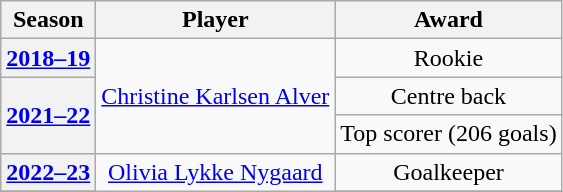<table class="wikitable" style="text-align: center;">
<tr>
<th>Season</th>
<th class="unsortable">Player</th>
<th>Award</th>
</tr>
<tr>
<th rowspan="1"><a href='#'>2018–19</a></th>
<td align=center rowspan=3> <a href='#'>Christine Karlsen Alver</a></td>
<td>Rookie</td>
</tr>
<tr>
<th rowspan="2"><a href='#'>2021–22</a></th>
<td>Centre back</td>
</tr>
<tr>
<td>Top scorer (206 goals)</td>
</tr>
<tr>
<th rowspan="1"><a href='#'>2022–23</a></th>
<td align=center rowspan=3> <a href='#'>Olivia Lykke Nygaard</a></td>
<td>Goalkeeper</td>
</tr>
<tr>
</tr>
</table>
